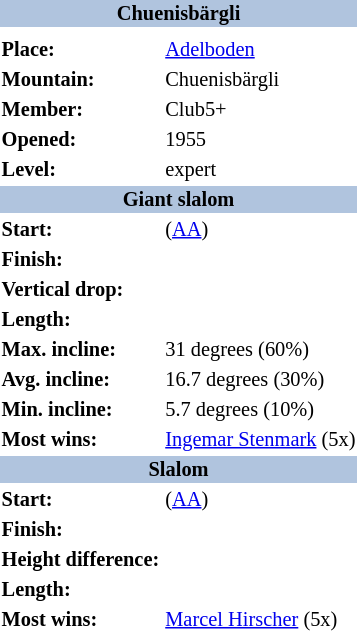<table border=0 class="toccolours float-right" align="right" style="margin:0 0 0.5em 1em; font-size: 85%;">
<tr>
<th bgcolor=#b0c4de colspan=2 align="center">Chuenisbärgli</th>
</tr>
<tr>
<td align="center" colspan=2></td>
</tr>
<tr>
<td><strong>Place:</strong></td>
<td> <a href='#'>Adelboden</a></td>
</tr>
<tr>
<td><strong>Mountain:</strong></td>
<td>Chuenisbärgli</td>
</tr>
<tr>
<td><strong>Member:</strong></td>
<td>Club5+</td>
</tr>
<tr>
<td><strong>Opened:</strong></td>
<td>1955</td>
</tr>
<tr>
<td><strong>Level:</strong></td>
<td> expert</td>
</tr>
<tr>
<th bgcolor=#b0c4de colspan=2 align="center">Giant slalom</th>
</tr>
<tr>
<td><strong>Start:</strong></td>
<td> (<a href='#'>AA</a>)</td>
</tr>
<tr>
<td><strong>Finish:</strong></td>
<td></td>
</tr>
<tr>
<td><strong>Vertical drop:</strong></td>
<td></td>
</tr>
<tr>
<td><strong>Length:</strong></td>
<td></td>
</tr>
<tr>
<td><strong>Max. incline:</strong></td>
<td>31 degrees (60%)</td>
</tr>
<tr>
<td><strong>Avg. incline:</strong></td>
<td>16.7 degrees (30%)</td>
</tr>
<tr>
<td><strong>Min. incline:</strong></td>
<td>5.7 degrees (10%)</td>
</tr>
<tr>
<td><strong>Most wins:</strong></td>
<td> <a href='#'>Ingemar Stenmark</a> (5x)</td>
</tr>
<tr>
<th bgcolor=#b0c4de colspan=2 align="center">Slalom</th>
</tr>
<tr>
<td><strong>Start:</strong></td>
<td> (<a href='#'>AA</a>)</td>
</tr>
<tr>
<td><strong>Finish:</strong></td>
<td></td>
</tr>
<tr>
<td><strong>Height difference:</strong></td>
<td></td>
</tr>
<tr>
<td><strong>Length:</strong></td>
<td></td>
</tr>
<tr>
<td><strong>Most wins:</strong></td>
<td> <a href='#'>Marcel Hirscher</a> (5x)</td>
</tr>
</table>
